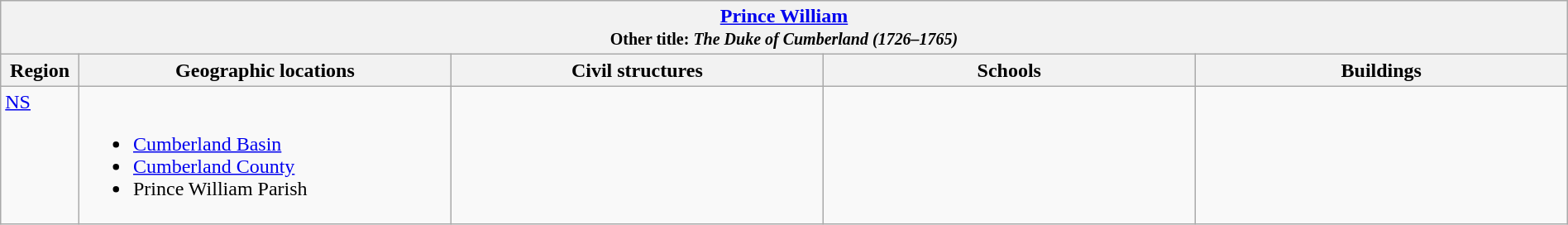<table class="wikitable" width="100%">
<tr>
<th colspan="5"> <a href='#'>Prince William</a><br><small>Other title: <em>The Duke of Cumberland (1726–1765)</em></small></th>
</tr>
<tr>
<th width="5%">Region</th>
<th width="23.75%">Geographic locations</th>
<th width="23.75%">Civil structures</th>
<th width="23.75%">Schools</th>
<th width="23.75%">Buildings</th>
</tr>
<tr>
<td align=left valign=top> <a href='#'>NS</a></td>
<td align=left valign=top><br><ul><li><a href='#'>Cumberland Basin</a></li><li><a href='#'>Cumberland County</a></li><li>Prince William Parish</li></ul></td>
<td></td>
<td></td>
<td></td>
</tr>
</table>
